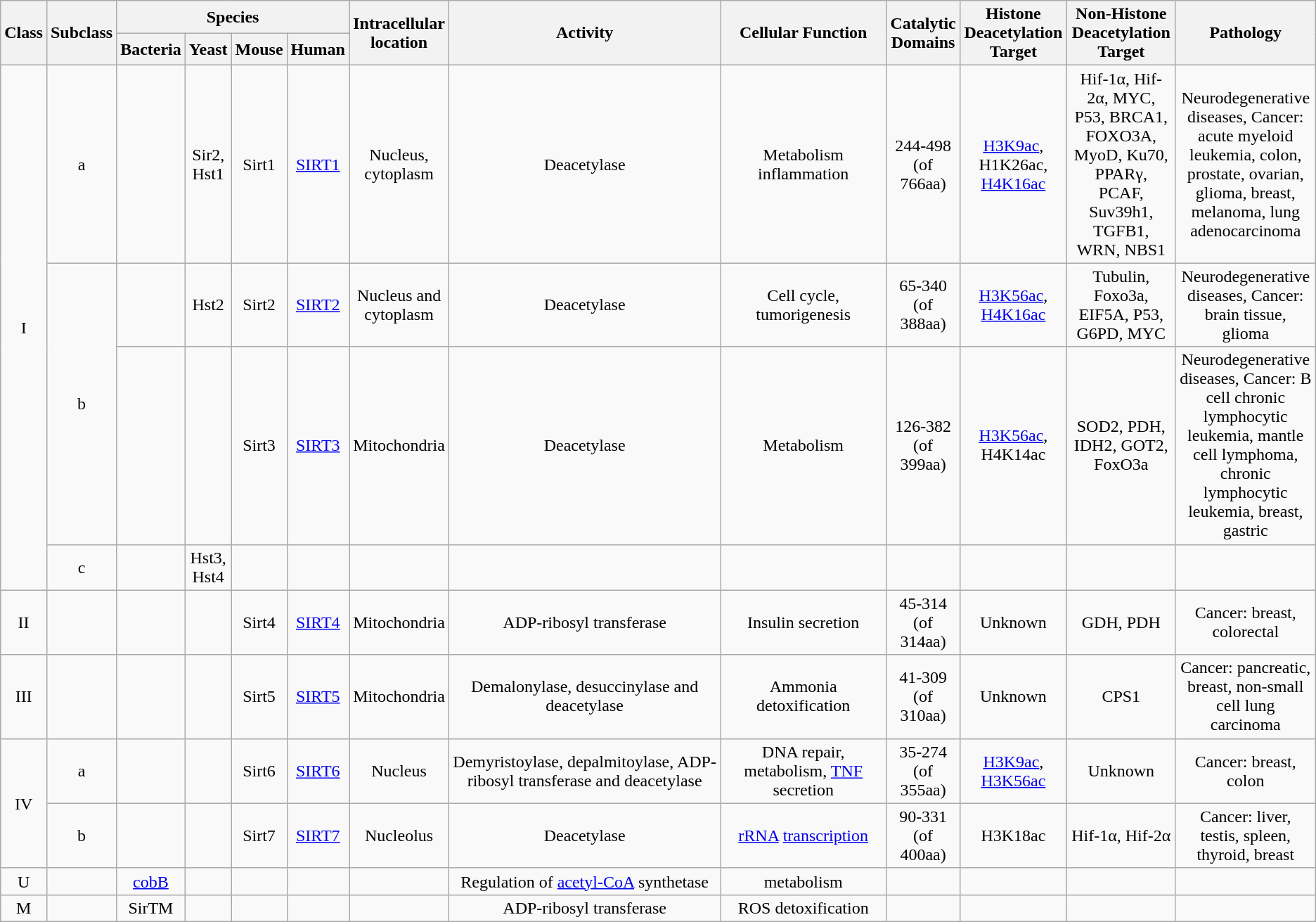<table class="wikitable" style="text-align:center">
<tr>
<th rowspan="2">Class</th>
<th rowspan="2">Subclass</th>
<th colspan="4">Species</th>
<th rowspan="2">Intracellular<br>location</th>
<th rowspan="2" width=250pt>Activity</th>
<th rowspan="2" width=150pt>Cellular Function</th>
<th rowspan="2"><strong>Catalytic Domains</strong></th>
<th rowspan="2"><strong>Histone Deacetylation Target</strong></th>
<th rowspan="2"><strong>Non-Histone Deacetylation Target</strong></th>
<th rowspan="2"><strong>Pathology</strong></th>
</tr>
<tr>
<th>Bacteria</th>
<th>Yeast</th>
<th>Mouse</th>
<th>Human</th>
</tr>
<tr>
<td rowspan="4">I</td>
<td>a</td>
<td></td>
<td>Sir2,<br>Hst1</td>
<td>Sirt1</td>
<td><a href='#'>SIRT1</a></td>
<td>Nucleus, cytoplasm</td>
<td>Deacetylase</td>
<td>Metabolism inflammation</td>
<td>244-498 (of 766aa)</td>
<td><a href='#'>H3K9ac</a>, H1K26ac, <a href='#'>H4K16ac</a></td>
<td>Hif-1α, Hif-2α, MYC, P53, BRCA1, FOXO3A, MyoD, Ku70, PPARγ, PCAF, Suv39h1, TGFB1, WRN, NBS1</td>
<td>Neurodegenerative diseases, Cancer: acute myeloid leukemia, colon, prostate, ovarian, glioma, breast, melanoma, lung adenocarcinoma</td>
</tr>
<tr>
<td rowspan="2">b</td>
<td></td>
<td>Hst2</td>
<td>Sirt2</td>
<td><a href='#'>SIRT2</a></td>
<td>Nucleus and cytoplasm</td>
<td>Deacetylase</td>
<td>Cell cycle, tumorigenesis</td>
<td>65-340 (of 388aa)</td>
<td><a href='#'>H3K56ac</a>, <a href='#'>H4K16ac</a></td>
<td>Tubulin, Foxo3a, EIF5A, P53, G6PD, MYC</td>
<td>Neurodegenerative diseases, Cancer: brain tissue, glioma</td>
</tr>
<tr>
<td></td>
<td></td>
<td>Sirt3</td>
<td><a href='#'>SIRT3</a></td>
<td>Mitochondria</td>
<td>Deacetylase</td>
<td>Metabolism</td>
<td>126-382 (of 399aa)</td>
<td><a href='#'>H3K56ac</a>, H4K14ac</td>
<td>SOD2, PDH, IDH2, GOT2, FoxO3a</td>
<td>Neurodegenerative diseases, Cancer: B cell chronic lymphocytic leukemia, mantle cell lymphoma, chronic lymphocytic leukemia, breast, gastric</td>
</tr>
<tr>
<td>c</td>
<td></td>
<td>Hst3,<br>Hst4</td>
<td></td>
<td></td>
<td></td>
<td></td>
<td></td>
<td></td>
<td></td>
<td></td>
<td></td>
</tr>
<tr>
<td>II</td>
<td></td>
<td></td>
<td></td>
<td>Sirt4</td>
<td><a href='#'>SIRT4</a></td>
<td>Mitochondria</td>
<td>ADP-ribosyl transferase</td>
<td>Insulin secretion</td>
<td>45-314 (of 314aa)</td>
<td>Unknown</td>
<td>GDH, PDH</td>
<td>Cancer: breast, colorectal</td>
</tr>
<tr>
<td style="height:38px">III</td>
<td></td>
<td></td>
<td></td>
<td>Sirt5</td>
<td><a href='#'>SIRT5</a></td>
<td>Mitochondria</td>
<td>Demalonylase, desuccinylase and deacetylase</td>
<td>Ammonia detoxification</td>
<td>41-309 (of 310aa)</td>
<td>Unknown</td>
<td>CPS1</td>
<td>Cancer: pancreatic, breast, non-small cell lung carcinoma</td>
</tr>
<tr>
<td rowspan="2">IV</td>
<td>a</td>
<td></td>
<td></td>
<td>Sirt6</td>
<td><a href='#'>SIRT6</a></td>
<td>Nucleus</td>
<td>Demyristoylase, depalmitoylase, ADP-ribosyl transferase and deacetylase</td>
<td>DNA repair, metabolism, <a href='#'>TNF</a> secretion</td>
<td>35-274 (of 355aa)</td>
<td><a href='#'>H3K9ac</a>, <a href='#'>H3K56ac</a></td>
<td>Unknown</td>
<td>Cancer: breast, colon</td>
</tr>
<tr>
<td>b</td>
<td></td>
<td></td>
<td>Sirt7</td>
<td><a href='#'>SIRT7</a></td>
<td>Nucleolus</td>
<td>Deacetylase</td>
<td><a href='#'>rRNA</a> <a href='#'>transcription</a></td>
<td>90-331 (of 400aa)</td>
<td>H3K18ac</td>
<td>Hif-1α, Hif-2α</td>
<td>Cancer: liver, testis, spleen, thyroid, breast</td>
</tr>
<tr>
<td>U</td>
<td></td>
<td><a href='#'>cobB</a></td>
<td></td>
<td></td>
<td></td>
<td></td>
<td>Regulation of <a href='#'>acetyl-CoA</a> synthetase</td>
<td>metabolism</td>
<td></td>
<td></td>
<td></td>
<td></td>
</tr>
<tr>
<td>M</td>
<td></td>
<td>SirTM</td>
<td></td>
<td></td>
<td></td>
<td></td>
<td>ADP-ribosyl transferase</td>
<td>ROS detoxification</td>
<td></td>
<td></td>
<td></td>
<td></td>
</tr>
</table>
